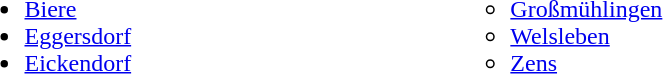<table>
<tr ---->
<td width="34%" valign="top"><br><ul><li><a href='#'>Biere</a></li><li><a href='#'>Eggersdorf</a></li><li><a href='#'>Eickendorf</a></li></ul></td>
<td width="33%" valign="top"><br><ol><ul><li><a href='#'>Großmühlingen</a></li><li><a href='#'>Welsleben</a></li><li><a href='#'>Zens</a></li></ul></ol></td>
</tr>
</table>
